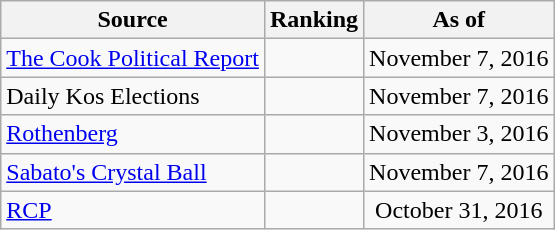<table class="wikitable" style="text-align:center">
<tr>
<th>Source</th>
<th>Ranking</th>
<th>As of</th>
</tr>
<tr>
<td align=left><a href='#'>The Cook Political Report</a></td>
<td></td>
<td>November 7, 2016</td>
</tr>
<tr>
<td align=left>Daily Kos Elections</td>
<td></td>
<td>November 7, 2016</td>
</tr>
<tr>
<td align=left><a href='#'>Rothenberg</a></td>
<td></td>
<td>November 3, 2016</td>
</tr>
<tr>
<td align=left><a href='#'>Sabato's Crystal Ball</a></td>
<td></td>
<td>November 7, 2016</td>
</tr>
<tr>
<td align="left"><a href='#'>RCP</a></td>
<td></td>
<td>October 31, 2016</td>
</tr>
</table>
